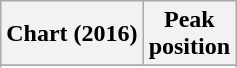<table class="wikitable sortable plainrowheaders" style="text-align:center">
<tr>
<th scope="col">Chart (2016)</th>
<th scope="col">Peak<br> position</th>
</tr>
<tr>
</tr>
<tr>
</tr>
</table>
